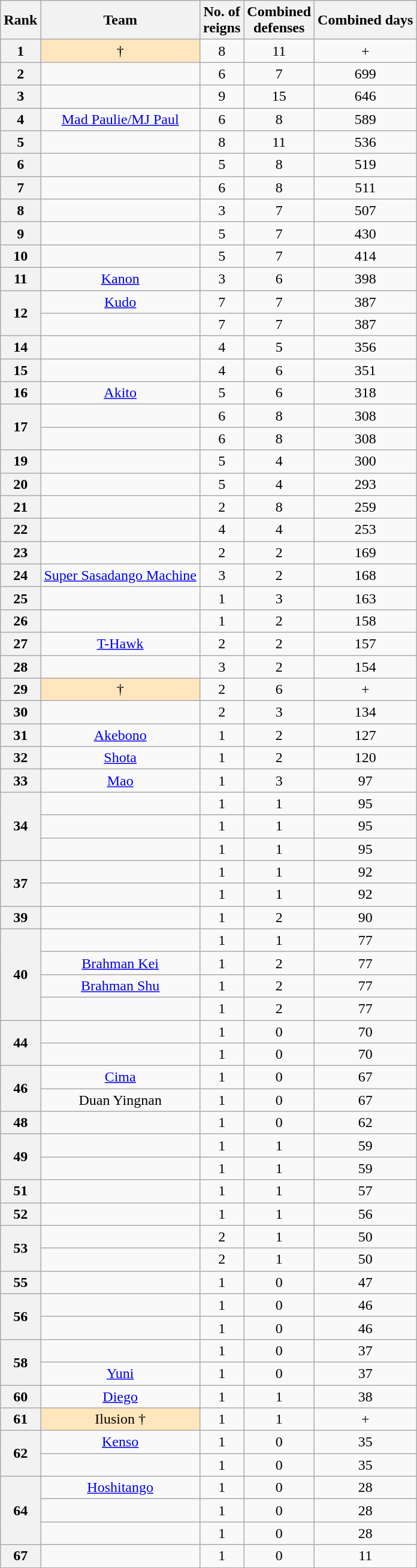<table class="wikitable sortable" style="text-align: center">
<tr>
<th>Rank</th>
<th>Team</th>
<th data-sort-type="number">No. of<br>reigns</th>
<th data-sort-type="number">Combined<br>defenses</th>
<th data-sort-type="number">Combined days</th>
</tr>
<tr>
<th>1</th>
<td style="background-color:#FFE6BD"> †</td>
<td>8</td>
<td>11</td>
<td>+</td>
</tr>
<tr>
<th>2</th>
<td></td>
<td>6</td>
<td>7</td>
<td>699</td>
</tr>
<tr>
<th>3</th>
<td></td>
<td>9</td>
<td>15</td>
<td>646</td>
</tr>
<tr>
<th>4</th>
<td><a href='#'>Mad Paulie/MJ Paul</a></td>
<td>6</td>
<td>8</td>
<td>589</td>
</tr>
<tr>
<th>5</th>
<td></td>
<td>8</td>
<td>11</td>
<td>536</td>
</tr>
<tr>
<th>6</th>
<td></td>
<td>5</td>
<td>8</td>
<td>519</td>
</tr>
<tr>
<th>7</th>
<td></td>
<td>6</td>
<td>8</td>
<td>511</td>
</tr>
<tr>
<th>8</th>
<td></td>
<td>3</td>
<td>7</td>
<td>507</td>
</tr>
<tr>
<th>9</th>
<td></td>
<td>5</td>
<td>7</td>
<td>430</td>
</tr>
<tr>
<th>10</th>
<td></td>
<td>5</td>
<td>7</td>
<td>414</td>
</tr>
<tr>
<th>11</th>
<td><a href='#'>Kanon</a></td>
<td>3</td>
<td>6</td>
<td>398</td>
</tr>
<tr>
<th rowspan=2>12</th>
<td><a href='#'>Kudo</a></td>
<td>7</td>
<td>7</td>
<td>387</td>
</tr>
<tr>
<td></td>
<td>7</td>
<td>7</td>
<td>387</td>
</tr>
<tr>
<th>14</th>
<td></td>
<td>4</td>
<td>5</td>
<td>356</td>
</tr>
<tr>
<th>15</th>
<td></td>
<td>4</td>
<td>6</td>
<td>351</td>
</tr>
<tr>
<th>16</th>
<td><a href='#'>Akito</a></td>
<td>5</td>
<td>6</td>
<td>318</td>
</tr>
<tr>
<th rowspan=2>17</th>
<td></td>
<td>6</td>
<td>8</td>
<td>308</td>
</tr>
<tr>
<td></td>
<td>6</td>
<td>8</td>
<td>308</td>
</tr>
<tr>
<th>19</th>
<td></td>
<td>5</td>
<td>4</td>
<td>300</td>
</tr>
<tr>
<th>20</th>
<td></td>
<td>5</td>
<td>4</td>
<td>293</td>
</tr>
<tr>
<th>21</th>
<td></td>
<td>2</td>
<td>8</td>
<td>259</td>
</tr>
<tr>
<th>22</th>
<td></td>
<td>4</td>
<td>4</td>
<td>253</td>
</tr>
<tr>
<th>23</th>
<td></td>
<td>2</td>
<td>2</td>
<td>169</td>
</tr>
<tr>
<th>24</th>
<td><a href='#'>Super Sasadango Machine</a></td>
<td>3</td>
<td>2</td>
<td>168</td>
</tr>
<tr>
<th>25</th>
<td></td>
<td>1</td>
<td>3</td>
<td>163</td>
</tr>
<tr>
<th>26</th>
<td></td>
<td>1</td>
<td>2</td>
<td>158</td>
</tr>
<tr>
<th>27</th>
<td><a href='#'>T-Hawk</a></td>
<td>2</td>
<td>2</td>
<td>157</td>
</tr>
<tr>
<th>28</th>
<td></td>
<td>3</td>
<td>2</td>
<td>154</td>
</tr>
<tr>
<th>29</th>
<td style="background-color:#FFE6BD"> †</td>
<td>2</td>
<td>6</td>
<td>+</td>
</tr>
<tr>
<th>30</th>
<td></td>
<td>2</td>
<td>3</td>
<td>134</td>
</tr>
<tr>
<th>31</th>
<td><a href='#'>Akebono</a></td>
<td>1</td>
<td>2</td>
<td>127</td>
</tr>
<tr>
<th>32</th>
<td><a href='#'>Shota</a></td>
<td>1</td>
<td>2</td>
<td>120</td>
</tr>
<tr>
<th>33</th>
<td><a href='#'>Mao</a></td>
<td>1</td>
<td>3</td>
<td>97</td>
</tr>
<tr>
<th rowspan=3>34</th>
<td></td>
<td>1</td>
<td>1</td>
<td>95</td>
</tr>
<tr>
<td></td>
<td>1</td>
<td>1</td>
<td>95</td>
</tr>
<tr>
<td></td>
<td>1</td>
<td>1</td>
<td>95</td>
</tr>
<tr>
<th rowspan=2>37</th>
<td></td>
<td>1</td>
<td>1</td>
<td>92</td>
</tr>
<tr>
<td></td>
<td>1</td>
<td>1</td>
<td>92</td>
</tr>
<tr>
<th>39</th>
<td></td>
<td>1</td>
<td>2</td>
<td>90</td>
</tr>
<tr>
<th rowspan=4>40</th>
<td></td>
<td>1</td>
<td>1</td>
<td>77</td>
</tr>
<tr>
<td><a href='#'>Brahman Kei</a></td>
<td>1</td>
<td>2</td>
<td>77</td>
</tr>
<tr>
<td><a href='#'>Brahman Shu</a></td>
<td>1</td>
<td>2</td>
<td>77</td>
</tr>
<tr>
<td></td>
<td>1</td>
<td>2</td>
<td>77</td>
</tr>
<tr>
<th rowspan=2>44</th>
<td></td>
<td>1</td>
<td>0</td>
<td>70</td>
</tr>
<tr>
<td></td>
<td>1</td>
<td>0</td>
<td>70</td>
</tr>
<tr>
<th rowspan=2>46</th>
<td><a href='#'>Cima</a></td>
<td>1</td>
<td>0</td>
<td>67</td>
</tr>
<tr>
<td>Duan Yingnan</td>
<td>1</td>
<td>0</td>
<td>67</td>
</tr>
<tr>
<th>48</th>
<td></td>
<td>1</td>
<td>0</td>
<td>62</td>
</tr>
<tr>
<th rowspan=2>49</th>
<td></td>
<td>1</td>
<td>1</td>
<td>59</td>
</tr>
<tr>
<td></td>
<td>1</td>
<td>1</td>
<td>59</td>
</tr>
<tr>
<th>51</th>
<td></td>
<td>1</td>
<td>1</td>
<td>57</td>
</tr>
<tr>
<th>52</th>
<td></td>
<td>1</td>
<td>1</td>
<td>56</td>
</tr>
<tr>
<th rowspan=2>53</th>
<td></td>
<td>2</td>
<td>1</td>
<td>50</td>
</tr>
<tr>
<td></td>
<td>2</td>
<td>1</td>
<td>50</td>
</tr>
<tr>
<th>55</th>
<td></td>
<td>1</td>
<td>0</td>
<td>47</td>
</tr>
<tr>
<th rowspan=2>56</th>
<td></td>
<td>1</td>
<td>0</td>
<td>46</td>
</tr>
<tr>
<td></td>
<td>1</td>
<td>0</td>
<td>46</td>
</tr>
<tr>
<th rowspan=2>58</th>
<td></td>
<td>1</td>
<td>0</td>
<td>37</td>
</tr>
<tr>
<td><a href='#'>Yuni</a></td>
<td>1</td>
<td>0</td>
<td>37</td>
</tr>
<tr>
<th>60</th>
<td><a href='#'>Diego</a></td>
<td>1</td>
<td>1</td>
<td>38</td>
</tr>
<tr>
<th>61</th>
<td style="background-color:#FFE6BD">Ilusion †</td>
<td>1</td>
<td>1</td>
<td>+</td>
</tr>
<tr>
<th rowspan=2>62</th>
<td><a href='#'>Kenso</a></td>
<td>1</td>
<td>0</td>
<td>35</td>
</tr>
<tr>
<td></td>
<td>1</td>
<td>0</td>
<td>35</td>
</tr>
<tr>
<th rowspan=3>64</th>
<td><a href='#'>Hoshitango</a></td>
<td>1</td>
<td>0</td>
<td>28</td>
</tr>
<tr>
<td></td>
<td>1</td>
<td>0</td>
<td>28</td>
</tr>
<tr>
<td></td>
<td>1</td>
<td>0</td>
<td>28</td>
</tr>
<tr>
<th>67</th>
<td></td>
<td>1</td>
<td>0</td>
<td>11</td>
</tr>
</table>
